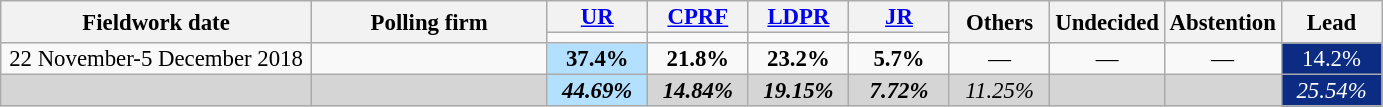<table class=wikitable style="font-size:95%; line-height:14px; text-align:center">
<tr>
<th style=width:200px; rowspan=2>Fieldwork date</th>
<th style=width:150px; rowspan=2>Polling firm</th>
<th style="width:60px;"><a href='#'>UR</a></th>
<th style="width:60px;"><a href='#'>CPRF</a></th>
<th style="width:60px;"><a href='#'>LDPR</a></th>
<th style="width:60px;"><a href='#'>JR</a></th>
<th style="width:60px;" rowspan=2>Others</th>
<th style="width:60px;" rowspan=2>Undecided</th>
<th style="width:60px;" rowspan=2>Abstention</th>
<th style="width:60px;" rowspan="2">Lead</th>
</tr>
<tr>
<td bgcolor=></td>
<td bgcolor=></td>
<td bgcolor=></td>
<td bgcolor=></td>
</tr>
<tr>
<td>22 November-5 December 2018</td>
<td> </td>
<td style="background:#B3E0FF"><strong>37.4%</strong></td>
<td><strong>21.8%</strong></td>
<td><strong>23.2%</strong></td>
<td><strong>5.7%</strong></td>
<td>—</td>
<td>—</td>
<td>—</td>
<td style="background:#0C2C84; color:white;">14.2%</td>
</tr>
<tr>
<td style="background:#D5D5D5"></td>
<td style="background:#D5D5D5"></td>
<td style="background:#B3E0FF"><strong><em>44.69%</em></strong></td>
<td style="background:#D5D5D5"><strong><em>14.84%</em></strong></td>
<td style="background:#D5D5D5"><strong><em>19.15%</em></strong></td>
<td style="background:#D5D5D5"><strong><em>7.72%</em></strong></td>
<td style="background:#D5D5D5"><em>11.25%</em></td>
<td style="background:#D5D5D5"></td>
<td style="background:#D5D5D5"></td>
<td style="background:#0C2C84; color:white;"><em>25.54%</em></td>
</tr>
</table>
